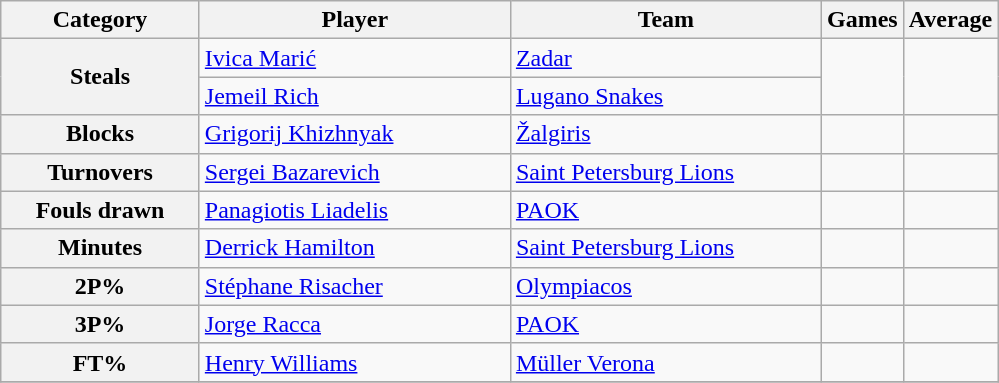<table class="wikitable">
<tr>
<th width=125>Category</th>
<th width=200>Player</th>
<th width=200>Team</th>
<th>Games</th>
<th>Average</th>
</tr>
<tr>
<th rowspan=2>Steals</th>
<td> <a href='#'>Ivica Marić</a></td>
<td> <a href='#'>Zadar</a></td>
<td rowspan=2></td>
<td rowspan=2></td>
</tr>
<tr>
<td> <a href='#'>Jemeil Rich</a></td>
<td> <a href='#'>Lugano Snakes</a></td>
</tr>
<tr>
<th>Blocks</th>
<td> <a href='#'>Grigorij Khizhnyak</a></td>
<td> <a href='#'>Žalgiris</a></td>
<td></td>
<td></td>
</tr>
<tr>
<th>Turnovers</th>
<td> <a href='#'>Sergei Bazarevich</a></td>
<td> <a href='#'>Saint Petersburg Lions</a></td>
<td></td>
<td></td>
</tr>
<tr>
<th>Fouls drawn</th>
<td> <a href='#'>Panagiotis Liadelis</a></td>
<td> <a href='#'>PAOK</a></td>
<td></td>
<td></td>
</tr>
<tr>
<th>Minutes</th>
<td> <a href='#'>Derrick Hamilton</a></td>
<td> <a href='#'>Saint Petersburg Lions</a></td>
<td></td>
<td></td>
</tr>
<tr>
<th>2P%</th>
<td> <a href='#'>Stéphane Risacher</a></td>
<td> <a href='#'>Olympiacos</a></td>
<td></td>
<td></td>
</tr>
<tr>
<th>3P%</th>
<td> <a href='#'>Jorge Racca</a></td>
<td> <a href='#'>PAOK</a></td>
<td></td>
<td></td>
</tr>
<tr>
<th>FT%</th>
<td> <a href='#'>Henry Williams</a></td>
<td> <a href='#'>Müller Verona</a></td>
<td></td>
<td></td>
</tr>
<tr>
</tr>
</table>
